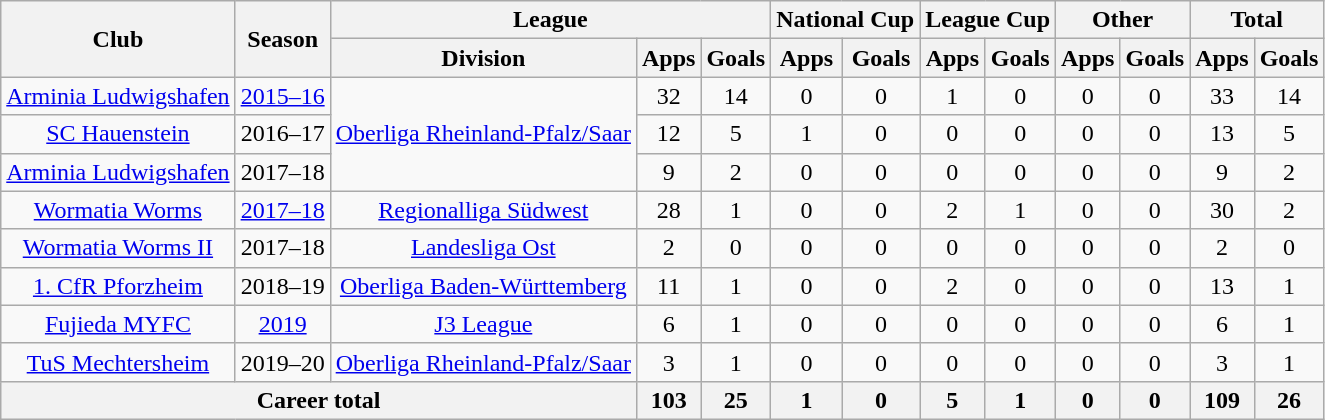<table class="wikitable" style="text-align: center">
<tr>
<th rowspan="2">Club</th>
<th rowspan="2">Season</th>
<th colspan="3">League</th>
<th colspan="2">National Cup</th>
<th colspan="2">League Cup</th>
<th colspan="2">Other</th>
<th colspan="2">Total</th>
</tr>
<tr>
<th>Division</th>
<th>Apps</th>
<th>Goals</th>
<th>Apps</th>
<th>Goals</th>
<th>Apps</th>
<th>Goals</th>
<th>Apps</th>
<th>Goals</th>
<th>Apps</th>
<th>Goals</th>
</tr>
<tr>
<td><a href='#'>Arminia Ludwigshafen</a></td>
<td><a href='#'>2015–16</a></td>
<td rowspan="3"><a href='#'>Oberliga Rheinland-Pfalz/Saar</a></td>
<td>32</td>
<td>14</td>
<td>0</td>
<td>0</td>
<td>1</td>
<td>0</td>
<td>0</td>
<td>0</td>
<td>33</td>
<td>14</td>
</tr>
<tr>
<td><a href='#'>SC Hauenstein</a></td>
<td>2016–17</td>
<td>12</td>
<td>5</td>
<td>1</td>
<td>0</td>
<td>0</td>
<td>0</td>
<td>0</td>
<td>0</td>
<td>13</td>
<td>5</td>
</tr>
<tr>
<td><a href='#'>Arminia Ludwigshafen</a></td>
<td>2017–18</td>
<td>9</td>
<td>2</td>
<td>0</td>
<td>0</td>
<td>0</td>
<td>0</td>
<td>0</td>
<td>0</td>
<td>9</td>
<td>2</td>
</tr>
<tr>
<td><a href='#'>Wormatia Worms</a></td>
<td><a href='#'>2017–18</a></td>
<td><a href='#'>Regionalliga Südwest</a></td>
<td>28</td>
<td>1</td>
<td>0</td>
<td>0</td>
<td>2</td>
<td>1</td>
<td>0</td>
<td>0</td>
<td>30</td>
<td>2</td>
</tr>
<tr>
<td><a href='#'>Wormatia Worms II</a></td>
<td>2017–18</td>
<td><a href='#'>Landesliga Ost</a></td>
<td>2</td>
<td>0</td>
<td>0</td>
<td>0</td>
<td>0</td>
<td>0</td>
<td>0</td>
<td>0</td>
<td>2</td>
<td>0</td>
</tr>
<tr>
<td><a href='#'>1. CfR Pforzheim</a></td>
<td>2018–19</td>
<td><a href='#'>Oberliga Baden-Württemberg</a></td>
<td>11</td>
<td>1</td>
<td>0</td>
<td>0</td>
<td>2</td>
<td>0</td>
<td>0</td>
<td>0</td>
<td>13</td>
<td>1</td>
</tr>
<tr>
<td><a href='#'>Fujieda MYFC</a></td>
<td><a href='#'>2019</a></td>
<td><a href='#'>J3 League</a></td>
<td>6</td>
<td>1</td>
<td>0</td>
<td>0</td>
<td>0</td>
<td>0</td>
<td>0</td>
<td>0</td>
<td>6</td>
<td>1</td>
</tr>
<tr>
<td><a href='#'>TuS Mechtersheim</a></td>
<td>2019–20</td>
<td><a href='#'>Oberliga Rheinland-Pfalz/Saar</a></td>
<td>3</td>
<td>1</td>
<td>0</td>
<td>0</td>
<td>0</td>
<td>0</td>
<td>0</td>
<td>0</td>
<td>3</td>
<td>1</td>
</tr>
<tr>
<th colspan=3>Career total</th>
<th>103</th>
<th>25</th>
<th>1</th>
<th>0</th>
<th>5</th>
<th>1</th>
<th>0</th>
<th>0</th>
<th>109</th>
<th>26</th>
</tr>
</table>
